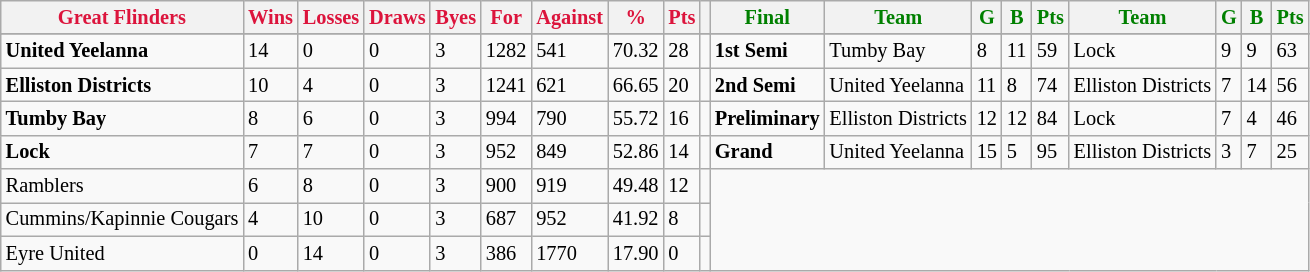<table style="font-size: 85%; text-align: left;" class="wikitable">
<tr>
<th style="color:crimson">Great Flinders</th>
<th style="color:crimson">Wins</th>
<th style="color:crimson">Losses</th>
<th style="color:crimson">Draws</th>
<th style="color:crimson">Byes</th>
<th style="color:crimson">For</th>
<th style="color:crimson">Against</th>
<th style="color:crimson">%</th>
<th style="color:crimson">Pts</th>
<th></th>
<th style="color:green">Final</th>
<th style="color:green">Team</th>
<th style="color:green">G</th>
<th style="color:green">B</th>
<th style="color:green">Pts</th>
<th style="color:green">Team</th>
<th style="color:green">G</th>
<th style="color:green">B</th>
<th style="color:green">Pts</th>
</tr>
<tr>
</tr>
<tr>
</tr>
<tr>
<td><strong>	United Yeelanna	</strong></td>
<td>14</td>
<td>0</td>
<td>0</td>
<td>3</td>
<td>1282</td>
<td>541</td>
<td>70.32</td>
<td>28</td>
<td></td>
<td><strong>1st Semi</strong></td>
<td>Tumby Bay</td>
<td>8</td>
<td>11</td>
<td>59</td>
<td>Lock</td>
<td>9</td>
<td>9</td>
<td>63</td>
</tr>
<tr>
<td><strong>	Elliston Districts	</strong></td>
<td>10</td>
<td>4</td>
<td>0</td>
<td>3</td>
<td>1241</td>
<td>621</td>
<td>66.65</td>
<td>20</td>
<td></td>
<td><strong>2nd Semi</strong></td>
<td>United Yeelanna</td>
<td>11</td>
<td>8</td>
<td>74</td>
<td>Elliston Districts</td>
<td>7</td>
<td>14</td>
<td>56</td>
</tr>
<tr>
<td><strong>	Tumby Bay	</strong></td>
<td>8</td>
<td>6</td>
<td>0</td>
<td>3</td>
<td>994</td>
<td>790</td>
<td>55.72</td>
<td>16</td>
<td></td>
<td><strong>Preliminary</strong></td>
<td>Elliston Districts</td>
<td>12</td>
<td>12</td>
<td>84</td>
<td>Lock</td>
<td>7</td>
<td>4</td>
<td>46</td>
</tr>
<tr>
<td><strong>	Lock	</strong></td>
<td>7</td>
<td>7</td>
<td>0</td>
<td>3</td>
<td>952</td>
<td>849</td>
<td>52.86</td>
<td>14</td>
<td></td>
<td><strong>Grand</strong></td>
<td>United Yeelanna</td>
<td>15</td>
<td>5</td>
<td>95</td>
<td>Elliston Districts</td>
<td>3</td>
<td>7</td>
<td>25</td>
</tr>
<tr>
<td>Ramblers</td>
<td>6</td>
<td>8</td>
<td>0</td>
<td>3</td>
<td>900</td>
<td>919</td>
<td>49.48</td>
<td>12</td>
<td></td>
</tr>
<tr>
<td>Cummins/Kapinnie Cougars</td>
<td>4</td>
<td>10</td>
<td>0</td>
<td>3</td>
<td>687</td>
<td>952</td>
<td>41.92</td>
<td>8</td>
<td></td>
</tr>
<tr>
<td>Eyre United</td>
<td>0</td>
<td>14</td>
<td>0</td>
<td>3</td>
<td>386</td>
<td>1770</td>
<td>17.90</td>
<td>0</td>
<td></td>
</tr>
</table>
